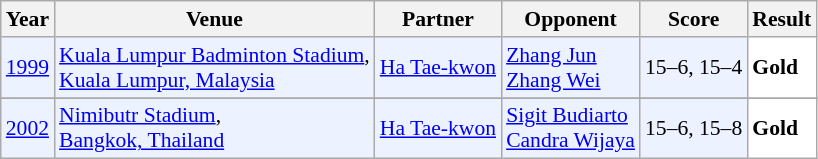<table class="sortable wikitable" style="font-size: 90%;">
<tr>
<th>Year</th>
<th>Venue</th>
<th>Partner</th>
<th>Opponent</th>
<th>Score</th>
<th>Result</th>
</tr>
<tr style="background:#ECF2FF">
<td align="center"><a href='#'>1999</a></td>
<td align="left"><a href='#'>Kuala Lumpur Badminton Stadium</a>,<br><a href='#'>Kuala Lumpur, Malaysia</a></td>
<td align="left"> <a href='#'>Ha Tae-kwon</a></td>
<td align="left"> <a href='#'>Zhang Jun</a> <br>  <a href='#'>Zhang Wei</a></td>
<td align="left">15–6, 15–4</td>
<td style="text-align:left; background:white"> <strong>Gold</strong></td>
</tr>
<tr>
</tr>
<tr style="background:#ECF2FF">
<td align="center"><a href='#'>2002</a></td>
<td align="left"><a href='#'>Nimibutr Stadium</a>,<br><a href='#'>Bangkok, Thailand</a></td>
<td align="left"> <a href='#'>Ha Tae-kwon</a></td>
<td align="left"> <a href='#'>Sigit Budiarto</a> <br>  <a href='#'>Candra Wijaya</a></td>
<td align="left">15–6, 15–8</td>
<td style="text-align:left; background:white"> <strong>Gold</strong></td>
</tr>
</table>
